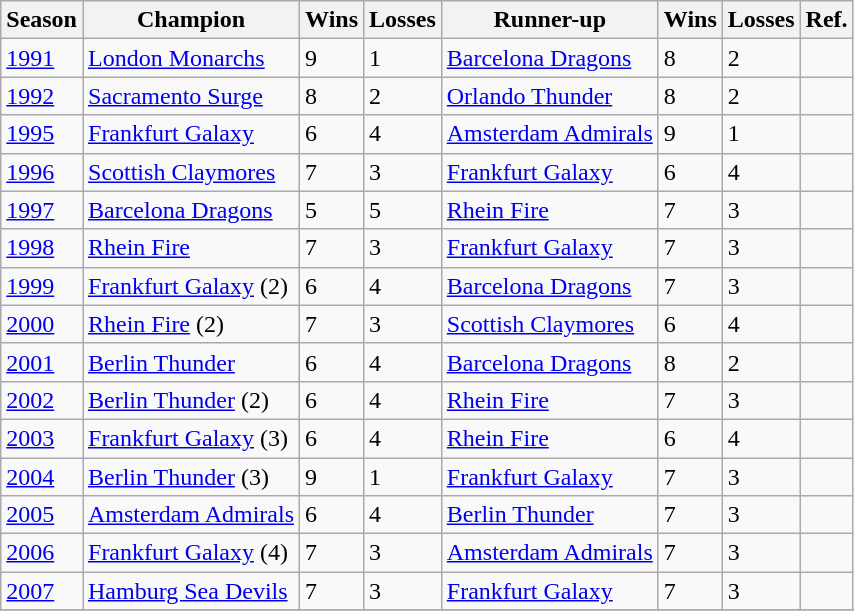<table class="plainrowheaders sortable wikitable">
<tr>
<th scope="col">Season</th>
<th scope="col">Champion</th>
<th scope="col">Wins</th>
<th scope="col">Losses</th>
<th scope="col">Runner-up</th>
<th scope="col">Wins</th>
<th scope="col">Losses</th>
<th scope="col" class="unsortable">Ref.</th>
</tr>
<tr>
<td><a href='#'>1991</a></td>
<td> <a href='#'>London Monarchs</a></td>
<td>9</td>
<td>1</td>
<td> <a href='#'>Barcelona Dragons</a></td>
<td>8</td>
<td>2</td>
<td></td>
</tr>
<tr>
<td><a href='#'>1992</a></td>
<td> <a href='#'>Sacramento Surge</a></td>
<td>8</td>
<td>2</td>
<td> <a href='#'>Orlando Thunder</a></td>
<td>8</td>
<td>2</td>
<td></td>
</tr>
<tr>
<td><a href='#'>1995</a></td>
<td> <a href='#'>Frankfurt Galaxy</a></td>
<td>6</td>
<td>4</td>
<td> <a href='#'>Amsterdam Admirals</a></td>
<td>9</td>
<td>1</td>
<td></td>
</tr>
<tr>
<td><a href='#'>1996</a></td>
<td> <a href='#'>Scottish Claymores</a></td>
<td>7</td>
<td>3</td>
<td> <a href='#'>Frankfurt Galaxy</a></td>
<td>6</td>
<td>4</td>
<td></td>
</tr>
<tr>
<td><a href='#'>1997</a></td>
<td> <a href='#'>Barcelona Dragons</a></td>
<td>5</td>
<td>5</td>
<td> <a href='#'>Rhein Fire</a></td>
<td>7</td>
<td>3</td>
<td></td>
</tr>
<tr>
<td><a href='#'>1998</a></td>
<td> <a href='#'>Rhein Fire</a></td>
<td>7</td>
<td>3</td>
<td> <a href='#'>Frankfurt Galaxy</a></td>
<td>7</td>
<td>3</td>
<td></td>
</tr>
<tr>
<td><a href='#'>1999</a></td>
<td> <a href='#'>Frankfurt Galaxy</a> (2)</td>
<td>6</td>
<td>4</td>
<td> <a href='#'>Barcelona Dragons</a></td>
<td>7</td>
<td>3</td>
<td></td>
</tr>
<tr>
<td><a href='#'>2000</a></td>
<td> <a href='#'>Rhein Fire</a> (2)</td>
<td>7</td>
<td>3</td>
<td> <a href='#'>Scottish Claymores</a></td>
<td>6</td>
<td>4</td>
<td></td>
</tr>
<tr>
<td><a href='#'>2001</a></td>
<td> <a href='#'>Berlin Thunder</a></td>
<td>6</td>
<td>4</td>
<td> <a href='#'>Barcelona Dragons</a></td>
<td>8</td>
<td>2</td>
<td></td>
</tr>
<tr>
<td><a href='#'>2002</a></td>
<td> <a href='#'>Berlin Thunder</a> (2)</td>
<td>6</td>
<td>4</td>
<td> <a href='#'>Rhein Fire</a></td>
<td>7</td>
<td>3</td>
<td></td>
</tr>
<tr>
<td><a href='#'>2003</a></td>
<td> <a href='#'>Frankfurt Galaxy</a> (3)</td>
<td>6</td>
<td>4</td>
<td> <a href='#'>Rhein Fire</a></td>
<td>6</td>
<td>4</td>
<td></td>
</tr>
<tr>
<td><a href='#'>2004</a></td>
<td> <a href='#'>Berlin Thunder</a> (3)</td>
<td>9</td>
<td>1</td>
<td> <a href='#'>Frankfurt Galaxy</a></td>
<td>7</td>
<td>3</td>
<td></td>
</tr>
<tr>
<td><a href='#'>2005</a></td>
<td> <a href='#'>Amsterdam Admirals</a></td>
<td>6</td>
<td>4</td>
<td> <a href='#'>Berlin Thunder</a></td>
<td>7</td>
<td>3</td>
<td></td>
</tr>
<tr>
<td><a href='#'>2006</a></td>
<td> <a href='#'>Frankfurt Galaxy</a> (4)</td>
<td>7</td>
<td>3</td>
<td> <a href='#'>Amsterdam Admirals</a></td>
<td>7</td>
<td>3</td>
<td></td>
</tr>
<tr>
<td><a href='#'>2007</a></td>
<td> <a href='#'>Hamburg Sea Devils</a></td>
<td>7</td>
<td>3</td>
<td> <a href='#'>Frankfurt Galaxy</a></td>
<td>7</td>
<td>3</td>
<td></td>
</tr>
<tr>
</tr>
</table>
